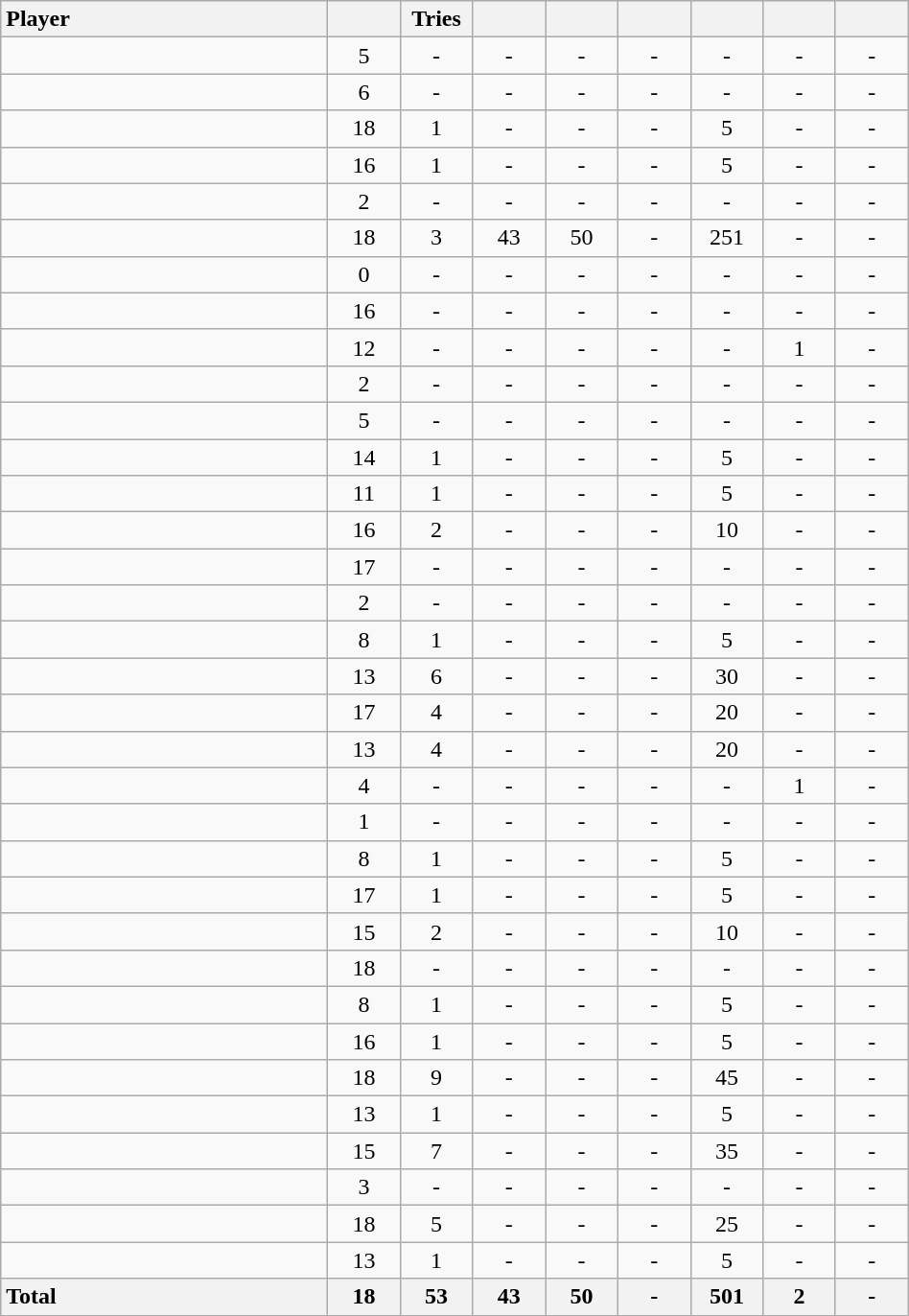<table class="wikitable sortable" style="text-align:center; width:50%;">
<tr>
<th style="width:36%; text-align:left">Player</th>
<th style="width:8%;"></th>
<th style="width:8%;">Tries</th>
<th style="width:8%;"></th>
<th style="width:8%;"></th>
<th style="width:8%;"></th>
<th style="width:8%;"></th>
<th style="width:8%;"></th>
<th style="width:8%;"></th>
</tr>
<tr>
<td style="text-align:left"></td>
<td>5</td>
<td>-</td>
<td>-</td>
<td>-</td>
<td>-</td>
<td>-</td>
<td>-</td>
<td>-</td>
</tr>
<tr>
<td style="text-align:left"></td>
<td>6</td>
<td>-</td>
<td>-</td>
<td>-</td>
<td>-</td>
<td>-</td>
<td>-</td>
<td>-</td>
</tr>
<tr>
<td style="text-align:left"></td>
<td>18</td>
<td>1</td>
<td>-</td>
<td>-</td>
<td>-</td>
<td>5</td>
<td>-</td>
<td>-</td>
</tr>
<tr>
<td style="text-align:left"></td>
<td>16</td>
<td>1</td>
<td>-</td>
<td>-</td>
<td>-</td>
<td>5</td>
<td>-</td>
<td>-</td>
</tr>
<tr>
<td style="text-align:left"></td>
<td>2</td>
<td>-</td>
<td>-</td>
<td>-</td>
<td>-</td>
<td>-</td>
<td>-</td>
<td>-</td>
</tr>
<tr>
<td style="text-align:left"></td>
<td>18</td>
<td>3</td>
<td>43</td>
<td>50</td>
<td>-</td>
<td>251</td>
<td>-</td>
<td>-</td>
</tr>
<tr>
<td style="text-align:left"></td>
<td>0</td>
<td>-</td>
<td>-</td>
<td>-</td>
<td>-</td>
<td>-</td>
<td>-</td>
<td>-</td>
</tr>
<tr>
<td style="text-align:left"></td>
<td>16</td>
<td>-</td>
<td>-</td>
<td>-</td>
<td>-</td>
<td>-</td>
<td>-</td>
<td>-</td>
</tr>
<tr>
<td style="text-align:left"></td>
<td>12</td>
<td>-</td>
<td>-</td>
<td>-</td>
<td>-</td>
<td>-</td>
<td>1</td>
<td>-</td>
</tr>
<tr>
<td style="text-align:left"></td>
<td>2</td>
<td>-</td>
<td>-</td>
<td>-</td>
<td>-</td>
<td>-</td>
<td>-</td>
<td>-</td>
</tr>
<tr>
<td style="text-align:left"></td>
<td>5</td>
<td>-</td>
<td>-</td>
<td>-</td>
<td>-</td>
<td>-</td>
<td>-</td>
<td>-</td>
</tr>
<tr>
<td style="text-align:left"></td>
<td>14</td>
<td>1</td>
<td>-</td>
<td>-</td>
<td>-</td>
<td>5</td>
<td>-</td>
<td>-</td>
</tr>
<tr>
<td style="text-align:left"></td>
<td>11</td>
<td>1</td>
<td>-</td>
<td>-</td>
<td>-</td>
<td>5</td>
<td>-</td>
<td>-</td>
</tr>
<tr>
<td style="text-align:left"></td>
<td>16</td>
<td>2</td>
<td>-</td>
<td>-</td>
<td>-</td>
<td>10</td>
<td>-</td>
<td>-</td>
</tr>
<tr>
<td style="text-align:left"></td>
<td>17</td>
<td>-</td>
<td>-</td>
<td>-</td>
<td>-</td>
<td>-</td>
<td>-</td>
<td>-</td>
</tr>
<tr>
<td style="text-align:left"></td>
<td>2</td>
<td>-</td>
<td>-</td>
<td>-</td>
<td>-</td>
<td>-</td>
<td>-</td>
<td>-</td>
</tr>
<tr>
<td style="text-align:left"></td>
<td>8</td>
<td>1</td>
<td>-</td>
<td>-</td>
<td>-</td>
<td>5</td>
<td>-</td>
<td>-</td>
</tr>
<tr>
<td style="text-align:left"></td>
<td>13</td>
<td>6</td>
<td>-</td>
<td>-</td>
<td>-</td>
<td>30</td>
<td>-</td>
<td>-</td>
</tr>
<tr>
<td style="text-align:left"></td>
<td>17</td>
<td>4</td>
<td>-</td>
<td>-</td>
<td>-</td>
<td>20</td>
<td>-</td>
<td>-</td>
</tr>
<tr>
<td style="text-align:left"></td>
<td>13</td>
<td>4</td>
<td>-</td>
<td>-</td>
<td>-</td>
<td>20</td>
<td>-</td>
<td>-</td>
</tr>
<tr>
<td style="text-align:left"></td>
<td>4</td>
<td>-</td>
<td>-</td>
<td>-</td>
<td>-</td>
<td>-</td>
<td>1</td>
<td>-</td>
</tr>
<tr>
<td style="text-align:left"></td>
<td>1</td>
<td>-</td>
<td>-</td>
<td>-</td>
<td>-</td>
<td>-</td>
<td>-</td>
<td>-</td>
</tr>
<tr>
<td style="text-align:left"></td>
<td>8</td>
<td>1</td>
<td>-</td>
<td>-</td>
<td>-</td>
<td>5</td>
<td>-</td>
<td>-</td>
</tr>
<tr>
<td style="text-align:left"></td>
<td>17</td>
<td>1</td>
<td>-</td>
<td>-</td>
<td>-</td>
<td>5</td>
<td>-</td>
<td>-</td>
</tr>
<tr>
<td style="text-align:left"></td>
<td>15</td>
<td>2</td>
<td>-</td>
<td>-</td>
<td>-</td>
<td>10</td>
<td>-</td>
<td>-</td>
</tr>
<tr>
<td style="text-align:left"></td>
<td>18</td>
<td>-</td>
<td>-</td>
<td>-</td>
<td>-</td>
<td>-</td>
<td>-</td>
<td>-</td>
</tr>
<tr>
<td style="text-align:left"></td>
<td>8</td>
<td>1</td>
<td>-</td>
<td>-</td>
<td>-</td>
<td>5</td>
<td>-</td>
<td>-</td>
</tr>
<tr>
<td style="text-align:left"></td>
<td>16</td>
<td>1</td>
<td>-</td>
<td>-</td>
<td>-</td>
<td>5</td>
<td>-</td>
<td>-</td>
</tr>
<tr>
<td style="text-align:left"></td>
<td>18</td>
<td>9</td>
<td>-</td>
<td>-</td>
<td>-</td>
<td>45</td>
<td>-</td>
<td>-</td>
</tr>
<tr>
<td style="text-align:left"></td>
<td>13</td>
<td>1</td>
<td>-</td>
<td>-</td>
<td>-</td>
<td>5</td>
<td>-</td>
<td>-</td>
</tr>
<tr>
<td style="text-align:left"></td>
<td>15</td>
<td>7</td>
<td>-</td>
<td>-</td>
<td>-</td>
<td>35</td>
<td>-</td>
<td>-</td>
</tr>
<tr>
<td style="text-align:left"></td>
<td>3</td>
<td>-</td>
<td>-</td>
<td>-</td>
<td>-</td>
<td>-</td>
<td>-</td>
<td>-</td>
</tr>
<tr>
<td style="text-align:left"></td>
<td>18</td>
<td>5</td>
<td>-</td>
<td>-</td>
<td>-</td>
<td>25</td>
<td>-</td>
<td>-</td>
</tr>
<tr>
<td style="text-align:left"></td>
<td>13</td>
<td>1</td>
<td>-</td>
<td>-</td>
<td>-</td>
<td>5</td>
<td>-</td>
<td>-</td>
</tr>
<tr>
<th style="text-align:left">Total</th>
<th>18</th>
<th>53</th>
<th>43</th>
<th>50</th>
<th>-</th>
<th>501</th>
<th>2</th>
<th>-</th>
</tr>
</table>
